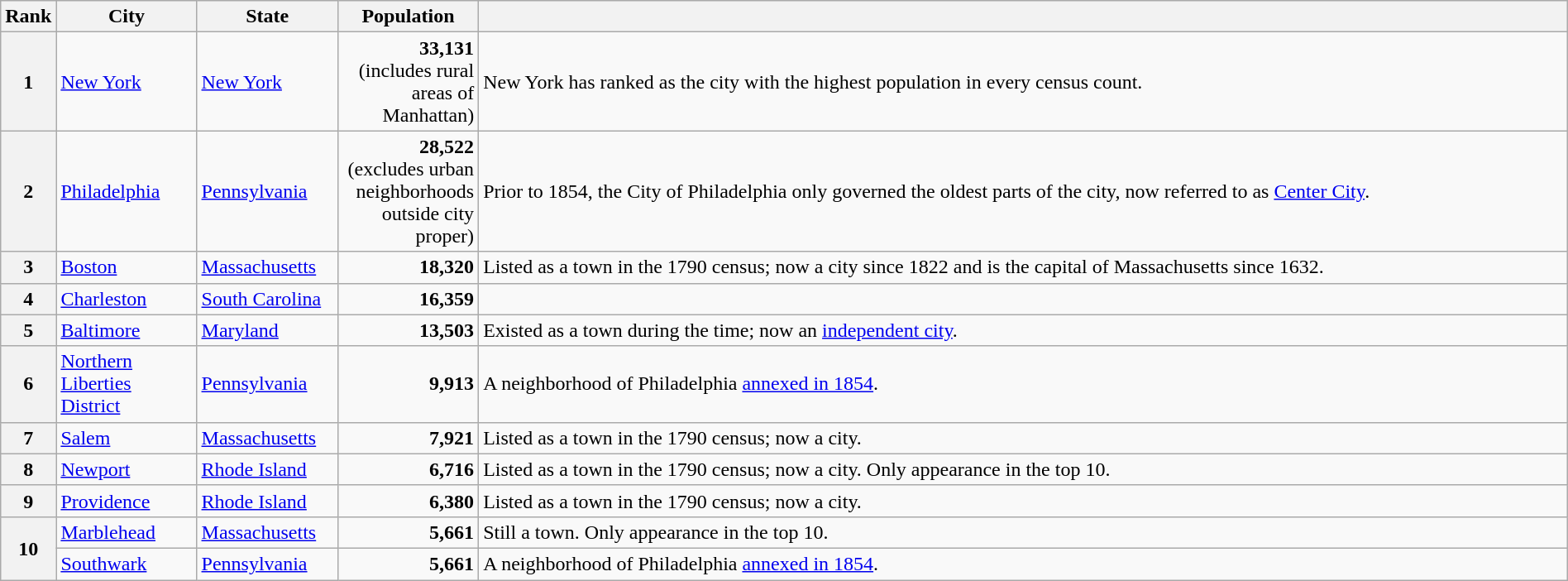<table class="wikitable plainrowheaders"  style="width:100%; width:100%;">
<tr>
<th scope="col" style="width:3%;">Rank</th>
<th scope="col" style="width:9%;">City</th>
<th scope="col" style="width:9%;">State</th>
<th scope="col" style="width:9%;">Population</th>
<th scope="col" style="width:70%;"></th>
</tr>
<tr>
<th scope="row">1</th>
<td><a href='#'>New York</a></td>
<td><a href='#'>New York</a></td>
<td align="right"><strong>33,131</strong> (includes rural areas of Manhattan)</td>
<td>New York has ranked as the city with the highest population in every census count.</td>
</tr>
<tr>
<th scope="row">2</th>
<td><a href='#'>Philadelphia</a></td>
<td><a href='#'>Pennsylvania</a></td>
<td align="right"><strong>28,522</strong> (excludes urban neighborhoods outside city proper)</td>
<td>Prior to 1854, the City of Philadelphia only governed the oldest parts of the city, now referred to as <a href='#'>Center City</a>.</td>
</tr>
<tr>
<th scope="row">3</th>
<td><a href='#'>Boston</a></td>
<td><a href='#'>Massachusetts</a></td>
<td align="right"><strong>18,320</strong></td>
<td>Listed as a town in the 1790 census; now a city since 1822 and is the capital of Massachusetts since 1632.</td>
</tr>
<tr>
<th scope="row">4</th>
<td><a href='#'>Charleston</a></td>
<td><a href='#'>South Carolina</a></td>
<td align="right"><strong>16,359</strong></td>
<td></td>
</tr>
<tr>
<th scope="row">5</th>
<td><a href='#'>Baltimore</a></td>
<td><a href='#'>Maryland</a></td>
<td align="right"><strong>13,503</strong></td>
<td>Existed as a town during the time; now an <a href='#'>independent city</a>.</td>
</tr>
<tr>
<th scope="row">6</th>
<td><a href='#'>Northern Liberties District</a></td>
<td><a href='#'>Pennsylvania</a></td>
<td align="right"><strong>9,913</strong></td>
<td>A neighborhood of Philadelphia <a href='#'>annexed in 1854</a>.</td>
</tr>
<tr>
<th scope="row">7</th>
<td><a href='#'>Salem</a></td>
<td><a href='#'>Massachusetts</a></td>
<td align="right"><strong>7,921</strong></td>
<td>Listed as a town in the 1790 census; now a city.</td>
</tr>
<tr>
<th scope="row">8</th>
<td><a href='#'>Newport</a></td>
<td><a href='#'>Rhode Island</a></td>
<td align="right"><strong>6,716</strong></td>
<td>Listed as a town in the 1790 census; now a city. Only appearance in the top 10.</td>
</tr>
<tr>
<th scope="row">9</th>
<td><a href='#'>Providence</a></td>
<td><a href='#'>Rhode Island</a></td>
<td align="right"><strong>6,380</strong></td>
<td>Listed as a town in the 1790 census; now a city.</td>
</tr>
<tr>
<th scope="row" rowspan="2">10</th>
<td><a href='#'>Marblehead</a></td>
<td><a href='#'>Massachusetts</a></td>
<td align="right"><strong>5,661</strong></td>
<td>Still a town. Only appearance in the top 10.</td>
</tr>
<tr>
<td><a href='#'>Southwark</a></td>
<td><a href='#'>Pennsylvania</a></td>
<td align="right"><strong>5,661</strong></td>
<td>A neighborhood of Philadelphia <a href='#'>annexed in 1854</a>.</td>
</tr>
</table>
